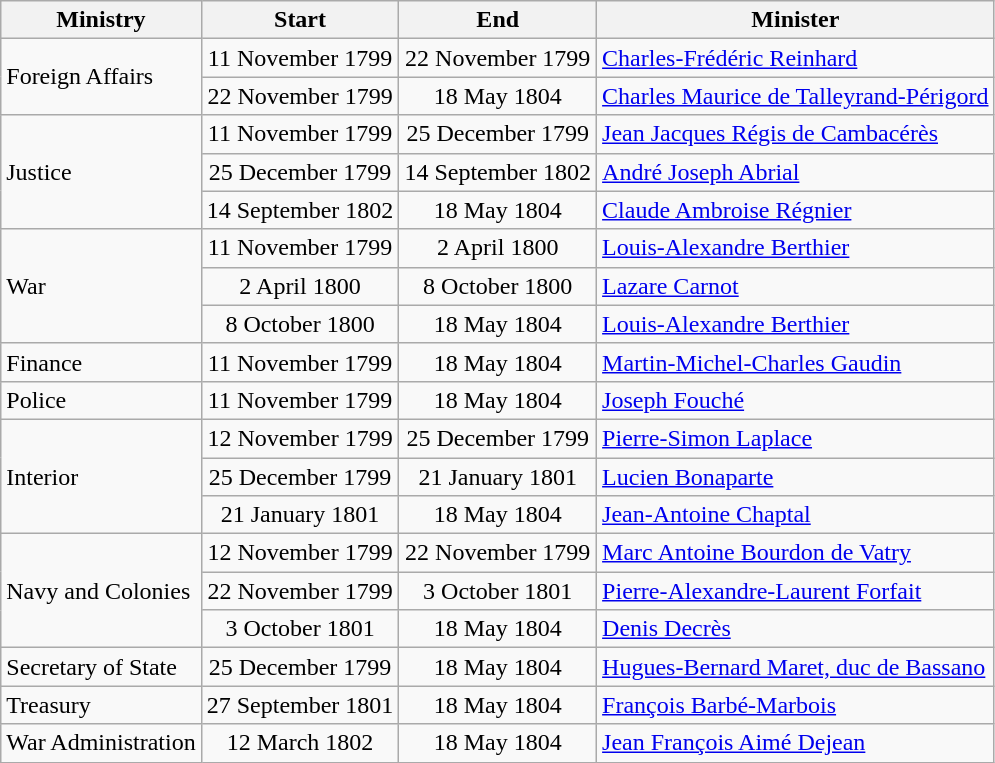<table class="wikitable sortable">
<tr>
<th>Ministry</th>
<th>Start</th>
<th>End</th>
<th>Minister</th>
</tr>
<tr>
<td rowspan=2>Foreign Affairs</td>
<td style="text-align:center">11 November 1799</td>
<td style="text-align:center">22 November 1799</td>
<td><a href='#'>Charles-Frédéric Reinhard</a></td>
</tr>
<tr>
<td style="text-align:center">22 November 1799</td>
<td style="text-align:center">18 May 1804</td>
<td><a href='#'>Charles Maurice de Talleyrand-Périgord</a></td>
</tr>
<tr>
<td rowspan=3>Justice</td>
<td style="text-align:center">11 November 1799</td>
<td style="text-align:center">25 December 1799</td>
<td><a href='#'>Jean Jacques Régis de Cambacérès</a></td>
</tr>
<tr>
<td style="text-align:center">25 December 1799</td>
<td style="text-align:center">14 September 1802</td>
<td><a href='#'>André Joseph Abrial</a></td>
</tr>
<tr>
<td style="text-align:center">14 September 1802</td>
<td style="text-align:center">18 May 1804</td>
<td><a href='#'>Claude Ambroise Régnier</a></td>
</tr>
<tr>
<td rowspan=3>War</td>
<td style="text-align:center">11 November 1799</td>
<td style="text-align:center">2 April 1800</td>
<td><a href='#'>Louis-Alexandre Berthier</a></td>
</tr>
<tr>
<td style="text-align:center">2 April 1800</td>
<td style="text-align:center">8 October 1800</td>
<td><a href='#'>Lazare Carnot</a></td>
</tr>
<tr>
<td style="text-align:center">8 October 1800</td>
<td style="text-align:center">18 May 1804</td>
<td><a href='#'>Louis-Alexandre Berthier</a></td>
</tr>
<tr>
<td rowspan=1>Finance</td>
<td style="text-align:center">11 November 1799</td>
<td style="text-align:center">18 May 1804</td>
<td><a href='#'>Martin-Michel-Charles Gaudin</a></td>
</tr>
<tr>
<td rowspan=1>Police</td>
<td style="text-align:center">11 November 1799</td>
<td style="text-align:center">18 May 1804</td>
<td><a href='#'>Joseph Fouché</a></td>
</tr>
<tr>
<td rowspan=3>Interior</td>
<td style="text-align:center">12 November 1799</td>
<td style="text-align:center">25 December 1799</td>
<td><a href='#'>Pierre-Simon Laplace</a></td>
</tr>
<tr>
<td style="text-align:center">25 December 1799</td>
<td style="text-align:center">21 January 1801</td>
<td><a href='#'>Lucien Bonaparte</a></td>
</tr>
<tr>
<td style="text-align:center">21 January 1801</td>
<td style="text-align:center">18 May 1804</td>
<td><a href='#'>Jean-Antoine Chaptal</a></td>
</tr>
<tr>
<td rowspan=3>Navy and Colonies</td>
<td style="text-align:center">12 November 1799</td>
<td style="text-align:center">22 November 1799</td>
<td><a href='#'>Marc Antoine Bourdon de Vatry</a></td>
</tr>
<tr>
<td style="text-align:center">22 November 1799</td>
<td style="text-align:center">3 October 1801</td>
<td><a href='#'>Pierre-Alexandre-Laurent Forfait</a></td>
</tr>
<tr>
<td style="text-align:center">3 October 1801</td>
<td style="text-align:center">18 May 1804</td>
<td><a href='#'>Denis Decrès</a></td>
</tr>
<tr>
<td rowspan=1>Secretary of State</td>
<td style="text-align:center">25 December 1799</td>
<td style="text-align:center">18 May 1804</td>
<td><a href='#'>Hugues-Bernard Maret, duc de Bassano</a></td>
</tr>
<tr>
<td rowspan=1>Treasury</td>
<td style="text-align:center">27 September 1801</td>
<td style="text-align:center">18 May 1804</td>
<td><a href='#'>François Barbé-Marbois</a></td>
</tr>
<tr>
<td rowspan=1>War Administration</td>
<td style="text-align:center">12 March 1802</td>
<td style="text-align:center">18 May 1804</td>
<td><a href='#'>Jean François Aimé Dejean</a></td>
</tr>
</table>
